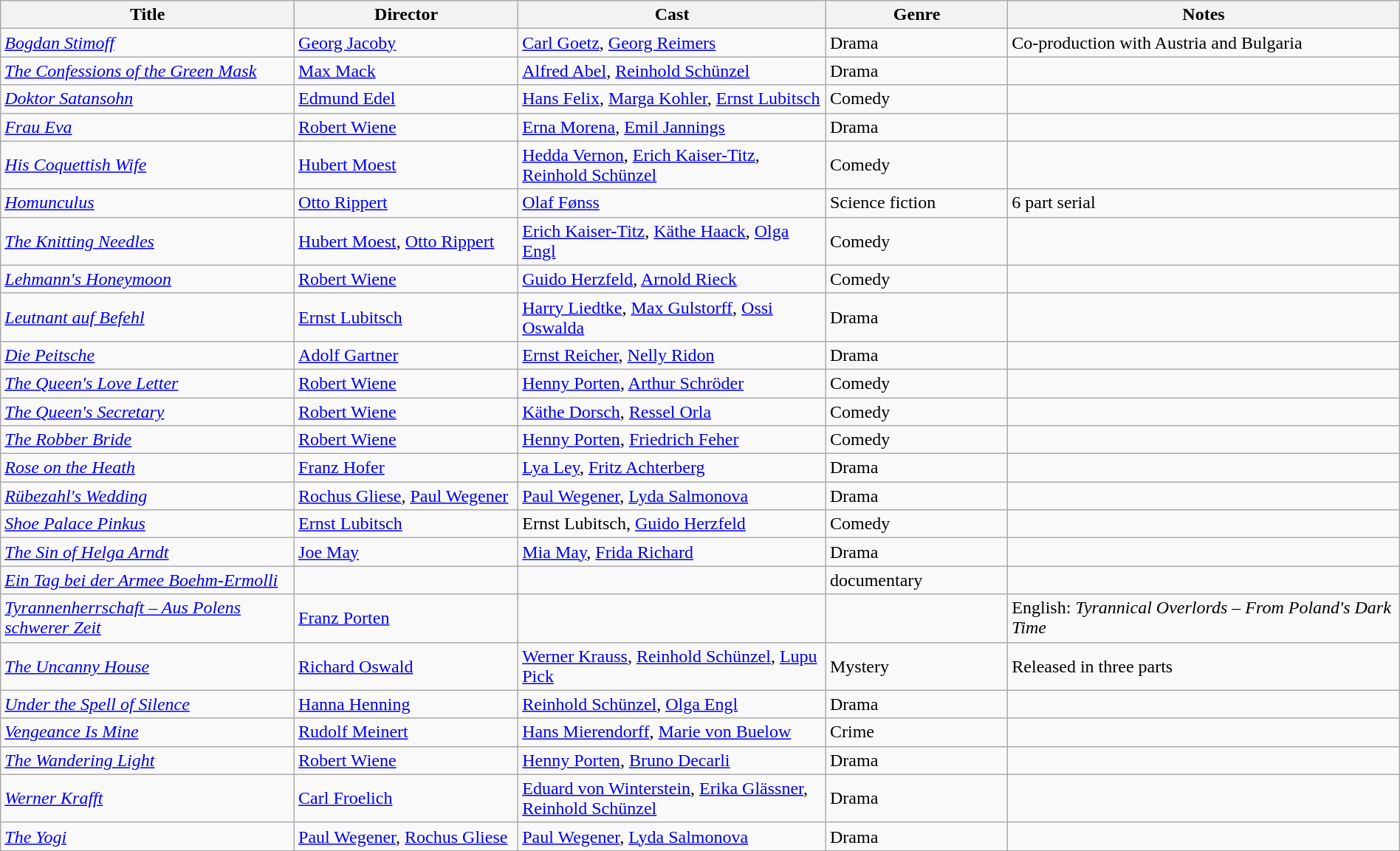<table class="wikitable" width= "100%">
<tr>
<th width=21%>Title</th>
<th width=16%>Director</th>
<th width=22%>Cast</th>
<th width=13%>Genre</th>
<th width=28%>Notes</th>
</tr>
<tr>
<td><em><a href='#'>Bogdan Stimoff</a></em></td>
<td><a href='#'>Georg Jacoby</a></td>
<td><a href='#'>Carl Goetz</a>, <a href='#'>Georg Reimers</a></td>
<td>Drama</td>
<td>Co-production with Austria and Bulgaria</td>
</tr>
<tr>
<td><em><a href='#'>The Confessions of the Green Mask</a></em></td>
<td><a href='#'>Max Mack</a></td>
<td><a href='#'>Alfred Abel</a>, <a href='#'>Reinhold Schünzel</a></td>
<td>Drama</td>
<td></td>
</tr>
<tr>
<td><em><a href='#'>Doktor Satansohn</a></em></td>
<td><a href='#'>Edmund Edel</a></td>
<td><a href='#'>Hans Felix</a>, <a href='#'>Marga Kohler</a>, <a href='#'>Ernst Lubitsch</a></td>
<td>Comedy</td>
<td></td>
</tr>
<tr>
<td><em><a href='#'>Frau Eva</a></em></td>
<td><a href='#'>Robert Wiene</a></td>
<td><a href='#'>Erna Morena</a>, <a href='#'>Emil Jannings</a></td>
<td>Drama</td>
<td></td>
</tr>
<tr>
<td><em><a href='#'>His Coquettish Wife</a></em></td>
<td><a href='#'>Hubert Moest</a></td>
<td><a href='#'>Hedda Vernon</a>, <a href='#'>Erich Kaiser-Titz</a>, <a href='#'>Reinhold Schünzel</a></td>
<td>Comedy</td>
<td></td>
</tr>
<tr>
<td><em><a href='#'>Homunculus</a></em></td>
<td><a href='#'>Otto Rippert</a></td>
<td><a href='#'>Olaf Fønss</a></td>
<td>Science fiction</td>
<td>6 part serial</td>
</tr>
<tr>
<td><em><a href='#'>The Knitting Needles</a></em></td>
<td><a href='#'>Hubert Moest</a>, <a href='#'>Otto Rippert</a></td>
<td><a href='#'>Erich Kaiser-Titz</a>, <a href='#'>Käthe Haack</a>, <a href='#'>Olga Engl</a></td>
<td>Comedy</td>
<td></td>
</tr>
<tr>
<td><em><a href='#'>Lehmann's Honeymoon</a></em></td>
<td><a href='#'>Robert Wiene</a></td>
<td><a href='#'>Guido Herzfeld</a>, <a href='#'>Arnold Rieck</a></td>
<td>Comedy</td>
<td></td>
</tr>
<tr>
<td><em><a href='#'>Leutnant auf Befehl</a></em></td>
<td><a href='#'>Ernst Lubitsch</a></td>
<td><a href='#'>Harry Liedtke</a>, <a href='#'>Max Gulstorff</a>, <a href='#'>Ossi Oswalda</a></td>
<td>Drama</td>
<td></td>
</tr>
<tr>
<td><em><a href='#'>Die Peitsche</a></em></td>
<td><a href='#'>Adolf Gartner</a></td>
<td><a href='#'>Ernst Reicher</a>, <a href='#'>Nelly Ridon</a></td>
<td>Drama</td>
<td></td>
</tr>
<tr>
<td><em><a href='#'>The Queen's Love Letter</a></em></td>
<td><a href='#'>Robert Wiene</a></td>
<td><a href='#'>Henny Porten</a>, <a href='#'>Arthur Schröder</a></td>
<td>Comedy</td>
<td></td>
</tr>
<tr>
<td><em><a href='#'>The Queen's Secretary</a></em></td>
<td><a href='#'>Robert Wiene</a></td>
<td><a href='#'>Käthe Dorsch</a>, <a href='#'>Ressel Orla</a></td>
<td>Comedy</td>
<td></td>
</tr>
<tr>
<td><em><a href='#'>The Robber Bride</a></em></td>
<td><a href='#'>Robert Wiene</a></td>
<td><a href='#'>Henny Porten</a>, <a href='#'>Friedrich Feher</a></td>
<td>Comedy</td>
<td></td>
</tr>
<tr>
<td><em><a href='#'>Rose on the Heath</a></em></td>
<td><a href='#'>Franz Hofer</a></td>
<td><a href='#'>Lya Ley</a>, <a href='#'>Fritz Achterberg</a></td>
<td>Drama</td>
<td></td>
</tr>
<tr>
<td><em><a href='#'>Rübezahl's Wedding</a></em></td>
<td><a href='#'>Rochus Gliese</a>, <a href='#'>Paul Wegener</a></td>
<td><a href='#'>Paul Wegener</a>, <a href='#'>Lyda Salmonova</a></td>
<td>Drama</td>
<td></td>
</tr>
<tr>
<td><em><a href='#'>Shoe Palace Pinkus</a></em></td>
<td><a href='#'>Ernst Lubitsch</a></td>
<td>Ernst Lubitsch, <a href='#'>Guido Herzfeld</a></td>
<td>Comedy</td>
<td></td>
</tr>
<tr>
<td><em><a href='#'>The Sin of Helga Arndt</a></em></td>
<td><a href='#'>Joe May</a></td>
<td><a href='#'>Mia May</a>, <a href='#'>Frida Richard</a></td>
<td>Drama</td>
<td></td>
</tr>
<tr>
<td><em><a href='#'>Ein Tag bei der Armee Boehm-Ermolli</a></em></td>
<td></td>
<td></td>
<td>documentary</td>
<td></td>
</tr>
<tr>
<td><em><a href='#'>Tyrannenherrschaft – Aus Polens schwerer Zeit</a></em></td>
<td><a href='#'>Franz Porten</a></td>
<td></td>
<td></td>
<td>English: <em>Tyrannical Overlords – From Poland's Dark Time</em></td>
</tr>
<tr>
<td><em><a href='#'>The Uncanny House</a></em></td>
<td><a href='#'>Richard Oswald</a></td>
<td><a href='#'>Werner Krauss</a>, <a href='#'>Reinhold Schünzel</a>, <a href='#'>Lupu Pick</a></td>
<td>Mystery</td>
<td>Released in three parts</td>
</tr>
<tr>
<td><em><a href='#'>Under the Spell of Silence</a></em></td>
<td><a href='#'>Hanna Henning</a></td>
<td><a href='#'>Reinhold Schünzel</a>, <a href='#'>Olga Engl</a></td>
<td>Drama</td>
<td></td>
</tr>
<tr>
<td><em><a href='#'>Vengeance Is Mine</a></em></td>
<td><a href='#'>Rudolf Meinert</a></td>
<td><a href='#'>Hans Mierendorff</a>, <a href='#'>Marie von Buelow</a></td>
<td>Crime</td>
<td></td>
</tr>
<tr>
<td><em><a href='#'>The Wandering Light</a></em></td>
<td><a href='#'>Robert Wiene</a></td>
<td><a href='#'>Henny Porten</a>, <a href='#'>Bruno Decarli</a></td>
<td>Drama</td>
</tr>
<tr>
<td><em><a href='#'>Werner Krafft</a></em></td>
<td><a href='#'>Carl Froelich</a></td>
<td><a href='#'>Eduard von Winterstein</a>, <a href='#'>Erika Glässner</a>, <a href='#'>Reinhold Schünzel</a></td>
<td>Drama</td>
<td></td>
</tr>
<tr>
<td><em><a href='#'>The Yogi</a></em></td>
<td><a href='#'>Paul Wegener</a>, <a href='#'>Rochus Gliese</a></td>
<td><a href='#'>Paul Wegener</a>, <a href='#'>Lyda Salmonova</a></td>
<td>Drama</td>
<td></td>
</tr>
<tr>
</tr>
</table>
